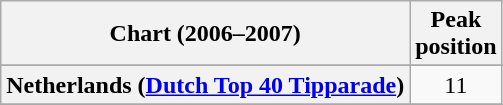<table class="wikitable sortable plainrowheaders" style="text-align:center">
<tr>
<th>Chart (2006–2007)</th>
<th>Peak<br>position</th>
</tr>
<tr>
</tr>
<tr>
</tr>
<tr>
</tr>
<tr>
</tr>
<tr>
</tr>
<tr>
</tr>
<tr>
</tr>
<tr>
</tr>
<tr>
<th scope="row">Netherlands (<a href='#'>Dutch Top 40 Tipparade</a>)</th>
<td>11</td>
</tr>
<tr>
</tr>
<tr>
</tr>
<tr>
</tr>
<tr>
</tr>
<tr>
</tr>
</table>
